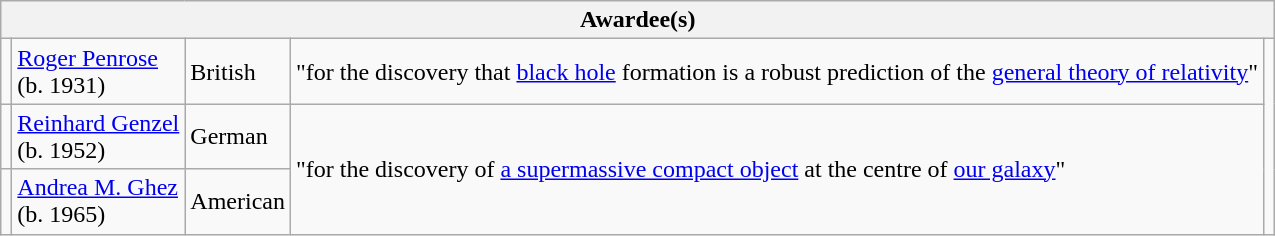<table class="wikitable">
<tr>
<th colspan="5">Awardee(s)</th>
</tr>
<tr>
<td></td>
<td><a href='#'>Roger Penrose</a><br>(b. 1931)</td>
<td> British</td>
<td>"for the discovery that <a href='#'>black hole</a> formation is a robust prediction of the <a href='#'>general theory of relativity</a>"</td>
<td rowspan="3"></td>
</tr>
<tr>
<td></td>
<td><a href='#'>Reinhard Genzel</a><br>(b. 1952)</td>
<td> German</td>
<td rowspan="2">"for the discovery of <a href='#'>a supermassive compact object</a> at the centre of <a href='#'>our galaxy</a>"</td>
</tr>
<tr>
<td></td>
<td><a href='#'>Andrea M. Ghez</a><br>(b. 1965)</td>
<td> American</td>
</tr>
</table>
